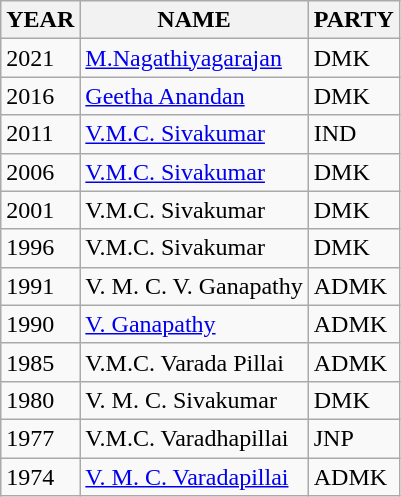<table class="wikitable">
<tr>
<th>YEAR</th>
<th>NAME</th>
<th>PARTY</th>
</tr>
<tr>
<td>2021</td>
<td><a href='#'>M.Nagathiyagarajan</a></td>
<td>DMK</td>
</tr>
<tr>
<td>2016</td>
<td><a href='#'>Geetha Anandan</a></td>
<td>DMK</td>
</tr>
<tr>
<td>2011</td>
<td><a href='#'>V.M.C. Sivakumar</a></td>
<td>IND</td>
</tr>
<tr>
<td>2006</td>
<td><a href='#'>V.M.C. Sivakumar</a></td>
<td>DMK</td>
</tr>
<tr>
<td>2001</td>
<td>V.M.C. Sivakumar</td>
<td>DMK</td>
</tr>
<tr>
<td>1996</td>
<td>V.M.C. Sivakumar</td>
<td>DMK</td>
</tr>
<tr>
<td>1991</td>
<td>V. M. C. V. Ganapathy</td>
<td>ADMK</td>
</tr>
<tr>
<td>1990</td>
<td><a href='#'>V. Ganapathy</a></td>
<td>ADMK</td>
</tr>
<tr>
<td>1985</td>
<td>V.M.C. Varada Pillai</td>
<td>ADMK</td>
</tr>
<tr>
<td>1980</td>
<td>V. M. C. Sivakumar</td>
<td>DMK</td>
</tr>
<tr>
<td>1977</td>
<td>V.M.C. Varadhapillai</td>
<td>JNP</td>
</tr>
<tr>
<td>1974</td>
<td><a href='#'>V. M. C. Varadapillai</a></td>
<td>ADMK</td>
</tr>
</table>
